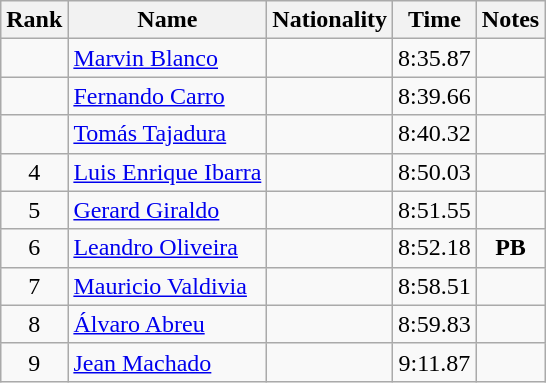<table class="wikitable sortable" style="text-align:center">
<tr>
<th>Rank</th>
<th>Name</th>
<th>Nationality</th>
<th>Time</th>
<th>Notes</th>
</tr>
<tr>
<td></td>
<td align=left><a href='#'>Marvin Blanco</a></td>
<td align=left></td>
<td>8:35.87</td>
<td></td>
</tr>
<tr>
<td></td>
<td align=left><a href='#'>Fernando Carro</a></td>
<td align=left></td>
<td>8:39.66</td>
<td></td>
</tr>
<tr>
<td></td>
<td align=left><a href='#'>Tomás Tajadura</a></td>
<td align=left></td>
<td>8:40.32</td>
<td></td>
</tr>
<tr>
<td>4</td>
<td align=left><a href='#'>Luis Enrique Ibarra</a></td>
<td align=left></td>
<td>8:50.03</td>
<td></td>
</tr>
<tr>
<td>5</td>
<td align=left><a href='#'>Gerard Giraldo</a></td>
<td align=left></td>
<td>8:51.55</td>
<td></td>
</tr>
<tr>
<td>6</td>
<td align=left><a href='#'>Leandro Oliveira</a></td>
<td align=left></td>
<td>8:52.18</td>
<td><strong>PB</strong></td>
</tr>
<tr>
<td>7</td>
<td align=left><a href='#'>Mauricio Valdivia</a></td>
<td align=left></td>
<td>8:58.51</td>
<td></td>
</tr>
<tr>
<td>8</td>
<td align=left><a href='#'>Álvaro Abreu</a></td>
<td align=left></td>
<td>8:59.83</td>
<td></td>
</tr>
<tr>
<td>9</td>
<td align=left><a href='#'>Jean Machado</a></td>
<td align=left></td>
<td>9:11.87</td>
<td></td>
</tr>
</table>
